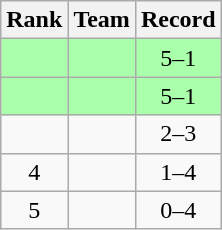<table class="wikitable">
<tr>
<th>Rank</th>
<th>Team</th>
<th>Record</th>
</tr>
<tr bgcolor="#aaffaa">
<td align=center></td>
<td></td>
<td align=center>5–1</td>
</tr>
<tr bgcolor="#aaffaa">
<td align=center></td>
<td></td>
<td align=center>5–1</td>
</tr>
<tr>
<td align=center></td>
<td></td>
<td align=center>2–3</td>
</tr>
<tr>
<td align=center>4</td>
<td></td>
<td align=center>1–4</td>
</tr>
<tr>
<td align=center>5</td>
<td></td>
<td align=center>0–4</td>
</tr>
</table>
